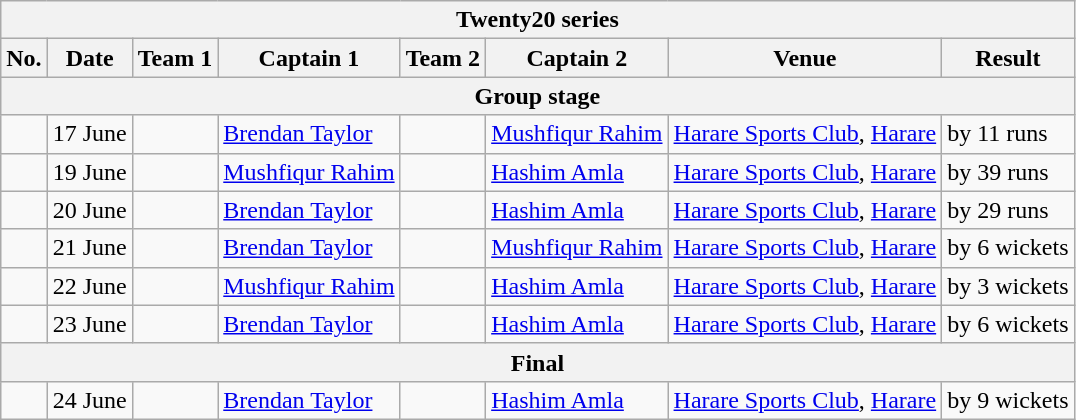<table class="wikitable">
<tr>
<th colspan="8">Twenty20 series</th>
</tr>
<tr>
<th>No.</th>
<th>Date</th>
<th>Team 1</th>
<th>Captain 1</th>
<th>Team 2</th>
<th>Captain 2</th>
<th>Venue</th>
<th>Result</th>
</tr>
<tr>
<th colspan="8">Group stage</th>
</tr>
<tr>
<td></td>
<td>17 June</td>
<td></td>
<td><a href='#'>Brendan Taylor</a></td>
<td></td>
<td><a href='#'>Mushfiqur Rahim</a></td>
<td><a href='#'>Harare Sports Club</a>, <a href='#'>Harare</a></td>
<td> by 11 runs</td>
</tr>
<tr>
<td></td>
<td>19 June</td>
<td></td>
<td><a href='#'>Mushfiqur Rahim</a></td>
<td></td>
<td><a href='#'>Hashim Amla</a></td>
<td><a href='#'>Harare Sports Club</a>, <a href='#'>Harare</a></td>
<td> by 39 runs</td>
</tr>
<tr>
<td></td>
<td>20 June</td>
<td></td>
<td><a href='#'>Brendan Taylor</a></td>
<td></td>
<td><a href='#'>Hashim Amla</a></td>
<td><a href='#'>Harare Sports Club</a>, <a href='#'>Harare</a></td>
<td> by 29 runs</td>
</tr>
<tr>
<td></td>
<td>21 June</td>
<td></td>
<td><a href='#'>Brendan Taylor</a></td>
<td></td>
<td><a href='#'>Mushfiqur Rahim</a></td>
<td><a href='#'>Harare Sports Club</a>, <a href='#'>Harare</a></td>
<td> by 6 wickets</td>
</tr>
<tr>
<td></td>
<td>22 June</td>
<td></td>
<td><a href='#'>Mushfiqur Rahim</a></td>
<td></td>
<td><a href='#'>Hashim Amla</a></td>
<td><a href='#'>Harare Sports Club</a>, <a href='#'>Harare</a></td>
<td> by 3 wickets</td>
</tr>
<tr>
<td></td>
<td>23 June</td>
<td></td>
<td><a href='#'>Brendan Taylor</a></td>
<td></td>
<td><a href='#'>Hashim Amla</a></td>
<td><a href='#'>Harare Sports Club</a>, <a href='#'>Harare</a></td>
<td> by 6 wickets</td>
</tr>
<tr>
<th colspan="8">Final</th>
</tr>
<tr>
<td></td>
<td>24 June</td>
<td></td>
<td><a href='#'>Brendan Taylor</a></td>
<td></td>
<td><a href='#'>Hashim Amla</a></td>
<td><a href='#'>Harare Sports Club</a>, <a href='#'>Harare</a></td>
<td> by 9 wickets</td>
</tr>
</table>
